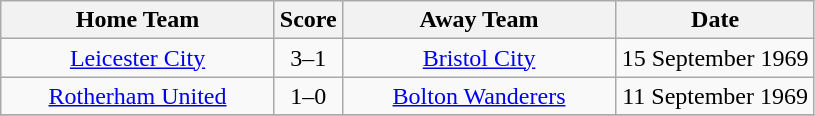<table class="wikitable" style="text-align:center;">
<tr>
<th width=175>Home Team</th>
<th width=20>Score</th>
<th width=175>Away Team</th>
<th width=125>Date</th>
</tr>
<tr>
<td><a href='#'>Leicester City</a></td>
<td>3–1</td>
<td><a href='#'>Bristol City</a></td>
<td>15 September 1969</td>
</tr>
<tr>
<td><a href='#'>Rotherham United</a></td>
<td>1–0</td>
<td><a href='#'>Bolton Wanderers</a></td>
<td>11 September 1969</td>
</tr>
<tr>
</tr>
</table>
